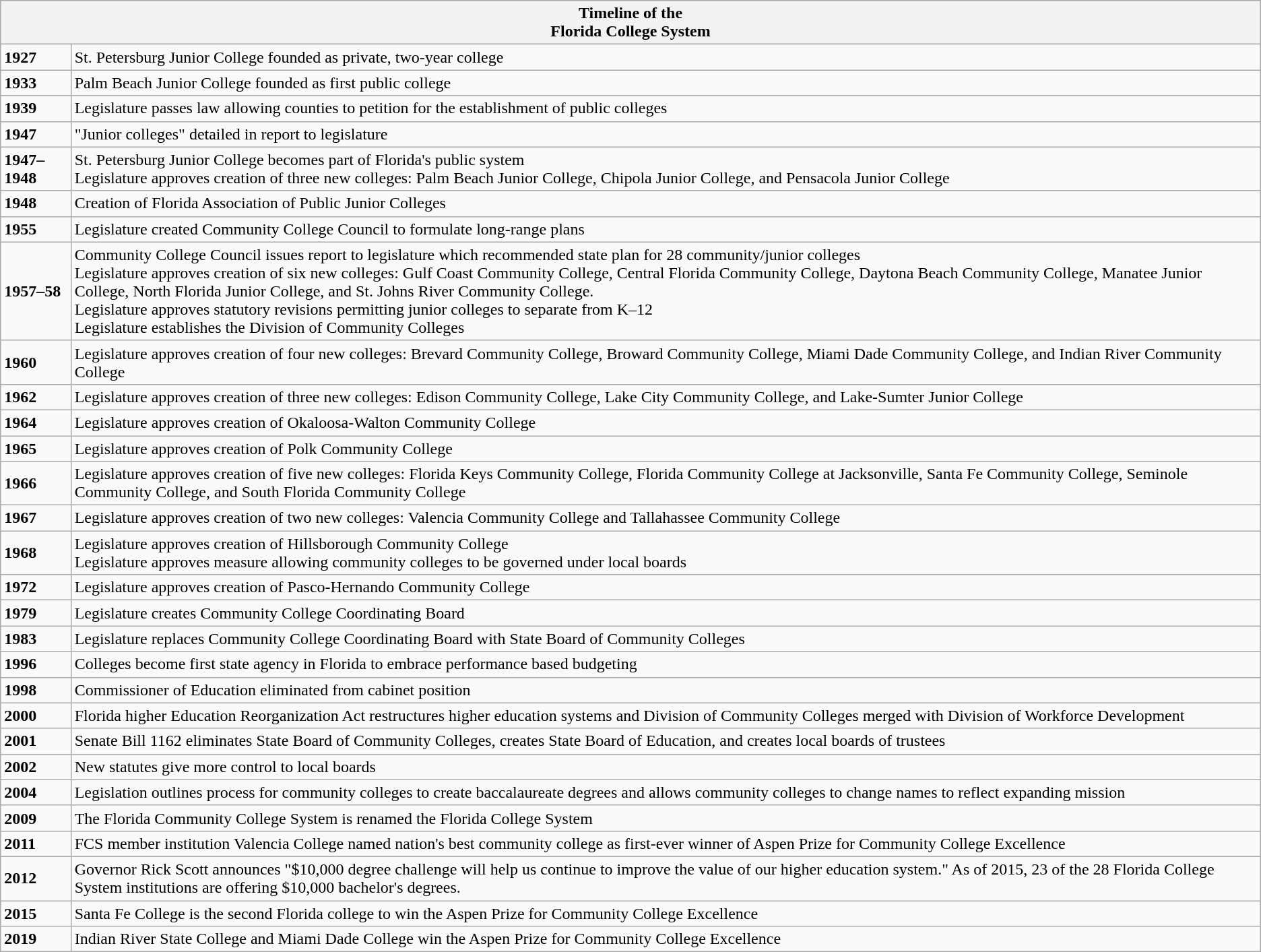<table class="wikitable" margin:5px; border:3px solid;">
<tr>
<th colspan="3" bgcolor="white">Timeline of the <br>Florida College System</th>
</tr>
<tr>
<td><strong>1927</strong></td>
<td>St. Petersburg Junior College founded as private, two-year college</td>
</tr>
<tr>
<td><strong>1933</strong></td>
<td>Palm Beach Junior College founded as first public college</td>
</tr>
<tr>
<td><strong>1939</strong></td>
<td>Legislature passes law allowing counties to petition for the establishment of public colleges</td>
</tr>
<tr>
<td><strong>1947</strong></td>
<td>"Junior colleges" detailed in report to legislature</td>
</tr>
<tr>
<td><strong>1947–1948</strong></td>
<td>St. Petersburg Junior College becomes part of Florida's public system<br>Legislature approves creation of three new colleges: Palm Beach Junior College, Chipola Junior College, and Pensacola Junior College</td>
</tr>
<tr>
<td><strong>1948</strong></td>
<td>Creation of Florida Association of Public Junior Colleges</td>
</tr>
<tr>
<td><strong>1955</strong></td>
<td>Legislature created Community College Council to formulate long-range plans</td>
</tr>
<tr>
<td><strong>1957–58</strong></td>
<td>Community College Council issues report to legislature which recommended state plan for 28 community/junior colleges<br>Legislature approves creation of six new colleges: Gulf Coast Community College, Central Florida Community College, Daytona Beach Community College, Manatee Junior College, North Florida Junior College, and St. Johns River Community College.<br>
Legislature approves statutory revisions permitting junior colleges to separate from K–12<br>
Legislature establishes the Division of Community Colleges</td>
</tr>
<tr>
<td><strong>1960</strong></td>
<td>Legislature approves creation of four new colleges: Brevard Community College, Broward Community College, Miami Dade Community College, and Indian River Community College</td>
</tr>
<tr>
<td><strong>1962</strong></td>
<td>Legislature approves creation of three new colleges: Edison Community College, Lake City Community College, and Lake-Sumter Junior College</td>
</tr>
<tr>
<td><strong>1964</strong></td>
<td>Legislature approves creation of Okaloosa-Walton Community College</td>
</tr>
<tr>
<td><strong>1965</strong></td>
<td>Legislature approves creation of Polk Community College</td>
</tr>
<tr>
<td><strong>1966</strong></td>
<td>Legislature approves creation of five new colleges: Florida Keys Community College, Florida Community College at Jacksonville, Santa Fe Community College, Seminole Community College, and South Florida Community College</td>
</tr>
<tr>
<td><strong>1967</strong></td>
<td>Legislature approves creation of two new colleges: Valencia Community College and Tallahassee Community College</td>
</tr>
<tr>
<td><strong>1968</strong></td>
<td>Legislature approves creation of Hillsborough Community College<br>Legislature approves measure allowing community colleges to be governed under local boards</td>
</tr>
<tr>
<td><strong>1972</strong></td>
<td>Legislature approves creation of Pasco-Hernando Community College</td>
</tr>
<tr>
<td><strong>1979</strong></td>
<td>Legislature creates Community College Coordinating Board</td>
</tr>
<tr>
<td><strong>1983</strong></td>
<td>Legislature replaces Community College Coordinating Board with State Board of Community Colleges</td>
</tr>
<tr>
<td><strong>1996</strong></td>
<td>Colleges become first state agency in Florida to embrace performance based budgeting</td>
</tr>
<tr>
<td><strong>1998</strong></td>
<td>Commissioner of Education eliminated from cabinet position</td>
</tr>
<tr>
<td><strong>2000</strong></td>
<td>Florida higher Education Reorganization Act restructures higher education systems and Division of Community Colleges merged with Division of Workforce Development</td>
</tr>
<tr>
<td><strong>2001</strong></td>
<td>Senate Bill 1162 eliminates State Board of Community Colleges, creates State Board of Education, and creates local boards of trustees</td>
</tr>
<tr>
<td><strong>2002</strong></td>
<td>New statutes give more control to local boards</td>
</tr>
<tr>
<td><strong>2004</strong></td>
<td>Legislation outlines process for community colleges to create baccalaureate degrees and allows community colleges to change names to reflect expanding mission</td>
</tr>
<tr>
<td><strong>2009</strong></td>
<td>The Florida Community College System is renamed the Florida College System</td>
</tr>
<tr>
<td><strong>2011</strong></td>
<td>FCS member institution Valencia College named nation's best community college as first-ever winner of Aspen Prize for Community College Excellence</td>
</tr>
<tr>
<td><strong>2012</strong></td>
<td>Governor Rick Scott announces "$10,000 degree challenge will help us continue to improve the value of our higher education system." As of 2015, 23 of the 28 Florida College System institutions are offering $10,000 bachelor's degrees.</td>
</tr>
<tr>
<td><strong>2015</strong></td>
<td>Santa Fe College is the second Florida college to win the Aspen Prize for Community College Excellence</td>
</tr>
<tr>
<td><strong>2019</strong></td>
<td>Indian River State College and Miami Dade College win the Aspen Prize for Community College Excellence</td>
</tr>
</table>
